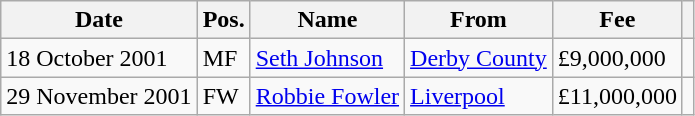<table class="wikitable">
<tr>
<th>Date</th>
<th>Pos.</th>
<th>Name</th>
<th>From</th>
<th>Fee</th>
<th></th>
</tr>
<tr>
<td>18 October 2001</td>
<td>MF</td>
<td> <a href='#'>Seth Johnson</a></td>
<td> <a href='#'>Derby County</a></td>
<td>£9,000,000</td>
<td></td>
</tr>
<tr>
<td>29 November 2001</td>
<td>FW</td>
<td> <a href='#'>Robbie Fowler</a></td>
<td> <a href='#'>Liverpool</a></td>
<td>£11,000,000</td>
<td></td>
</tr>
</table>
